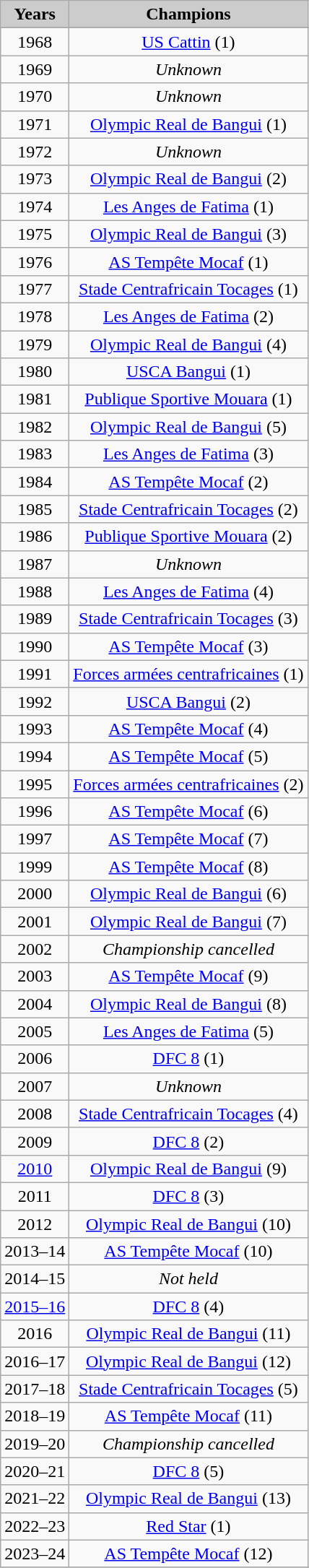<table class="wikitable" style="text-align: center;">
<tr bgcolor="#CCCCCC">
<td><strong>Years</strong></td>
<td><strong>Champions</strong></td>
</tr>
<tr bgcolor="#EFEFEF">
</tr>
<tr>
<td>1968</td>
<td><a href='#'>US Cattin</a> (1)</td>
</tr>
<tr>
<td>1969</td>
<td><em>Unknown</em></td>
</tr>
<tr>
<td>1970</td>
<td><em>Unknown</em></td>
</tr>
<tr>
<td>1971</td>
<td><a href='#'>Olympic Real de Bangui</a> (1)</td>
</tr>
<tr>
<td>1972</td>
<td><em>Unknown</em></td>
</tr>
<tr>
<td>1973</td>
<td><a href='#'>Olympic Real de Bangui</a> (2)</td>
</tr>
<tr>
<td>1974</td>
<td><a href='#'>Les Anges de Fatima</a> (1)</td>
</tr>
<tr>
<td>1975</td>
<td><a href='#'>Olympic Real de Bangui</a> (3)</td>
</tr>
<tr>
<td>1976</td>
<td><a href='#'>AS Tempête Mocaf</a> (1)</td>
</tr>
<tr>
<td>1977</td>
<td><a href='#'>Stade Centrafricain Tocages</a> (1)</td>
</tr>
<tr>
<td>1978</td>
<td><a href='#'>Les Anges de Fatima</a> (2)</td>
</tr>
<tr>
<td>1979</td>
<td><a href='#'>Olympic Real de Bangui</a> (4)</td>
</tr>
<tr>
<td>1980</td>
<td><a href='#'>USCA Bangui</a> (1)</td>
</tr>
<tr>
<td>1981</td>
<td><a href='#'>Publique Sportive Mouara</a> (1)</td>
</tr>
<tr>
<td>1982</td>
<td><a href='#'>Olympic Real de Bangui</a> (5)</td>
</tr>
<tr>
<td>1983</td>
<td><a href='#'>Les Anges de Fatima</a> (3)</td>
</tr>
<tr>
<td>1984</td>
<td><a href='#'>AS Tempête Mocaf</a> (2)</td>
</tr>
<tr>
<td>1985</td>
<td><a href='#'>Stade Centrafricain Tocages</a> (2)</td>
</tr>
<tr>
<td>1986</td>
<td><a href='#'>Publique Sportive Mouara</a> (2)</td>
</tr>
<tr>
<td>1987</td>
<td><em>Unknown</em></td>
</tr>
<tr>
<td>1988</td>
<td><a href='#'>Les Anges de Fatima</a> (4)</td>
</tr>
<tr>
<td>1989</td>
<td><a href='#'>Stade Centrafricain Tocages</a> (3)</td>
</tr>
<tr>
<td>1990</td>
<td><a href='#'>AS Tempête Mocaf</a> (3)</td>
</tr>
<tr>
<td>1991</td>
<td><a href='#'>Forces armées centrafricaines</a> (1)</td>
</tr>
<tr>
<td>1992</td>
<td><a href='#'>USCA Bangui</a> (2)</td>
</tr>
<tr>
<td>1993</td>
<td><a href='#'>AS Tempête Mocaf</a> (4)</td>
</tr>
<tr>
<td>1994</td>
<td><a href='#'>AS Tempête Mocaf</a> (5)</td>
</tr>
<tr>
<td>1995</td>
<td><a href='#'>Forces armées centrafricaines</a> (2)</td>
</tr>
<tr>
<td>1996</td>
<td><a href='#'>AS Tempête Mocaf</a> (6)</td>
</tr>
<tr>
<td>1997</td>
<td><a href='#'>AS Tempête Mocaf</a> (7)</td>
</tr>
<tr>
<td>1999</td>
<td><a href='#'>AS Tempête Mocaf</a> (8)</td>
</tr>
<tr>
<td>2000</td>
<td><a href='#'>Olympic Real de Bangui</a> (6)</td>
</tr>
<tr>
<td>2001</td>
<td><a href='#'>Olympic Real de Bangui</a> (7)</td>
</tr>
<tr>
<td>2002</td>
<td><em>Championship cancelled</em></td>
</tr>
<tr>
<td>2003</td>
<td><a href='#'>AS Tempête Mocaf</a> (9)</td>
</tr>
<tr>
<td>2004</td>
<td><a href='#'>Olympic Real de Bangui</a> (8)</td>
</tr>
<tr>
<td>2005</td>
<td><a href='#'>Les Anges de Fatima</a> (5)</td>
</tr>
<tr>
<td>2006</td>
<td><a href='#'>DFC 8</a> (1)</td>
</tr>
<tr>
<td>2007</td>
<td><em>Unknown</em></td>
</tr>
<tr>
<td>2008</td>
<td><a href='#'>Stade Centrafricain Tocages</a> (4)</td>
</tr>
<tr>
<td>2009</td>
<td><a href='#'>DFC 8</a> (2)</td>
</tr>
<tr>
<td><a href='#'>2010</a></td>
<td><a href='#'>Olympic Real de Bangui</a> (9)</td>
</tr>
<tr>
<td>2011</td>
<td><a href='#'>DFC 8</a> (3)</td>
</tr>
<tr>
<td>2012</td>
<td><a href='#'>Olympic Real de Bangui</a> (10)</td>
</tr>
<tr>
<td>2013–14</td>
<td><a href='#'>AS Tempête Mocaf</a> (10)</td>
</tr>
<tr>
<td>2014–15</td>
<td><em>Not held</em></td>
</tr>
<tr>
<td><a href='#'>2015–16</a></td>
<td><a href='#'>DFC 8</a> (4)</td>
</tr>
<tr>
<td>2016</td>
<td><a href='#'>Olympic Real de Bangui</a> (11)</td>
</tr>
<tr>
<td>2016–17</td>
<td><a href='#'>Olympic Real de Bangui</a>  (12)</td>
</tr>
<tr>
<td>2017–18</td>
<td><a href='#'>Stade Centrafricain Tocages</a> (5)</td>
</tr>
<tr>
<td>2018–19</td>
<td><a href='#'>AS Tempête Mocaf</a> (11)</td>
</tr>
<tr>
<td>2019–20</td>
<td><em>Championship cancelled</em></td>
</tr>
<tr>
<td>2020–21</td>
<td><a href='#'>DFC 8</a> (5)</td>
</tr>
<tr>
<td>2021–22</td>
<td><a href='#'>Olympic Real de Bangui</a> (13)</td>
</tr>
<tr>
<td>2022–23</td>
<td><a href='#'>Red Star</a> (1)</td>
</tr>
<tr>
<td>2023–24</td>
<td><a href='#'>AS Tempête Mocaf</a> (12)</td>
</tr>
<tr>
</tr>
</table>
